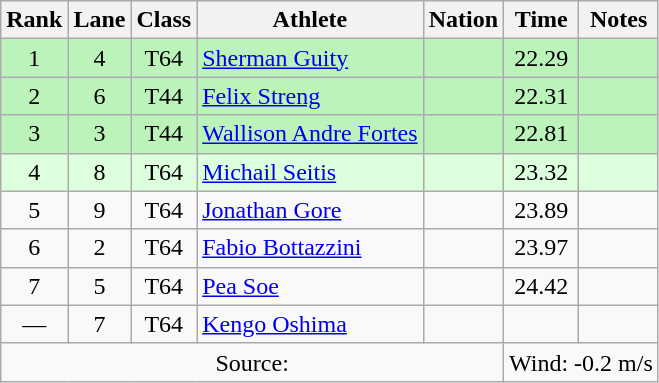<table class="wikitable sortable" style="text-align:center;">
<tr>
<th scope="col">Rank</th>
<th scope="col">Lane</th>
<th scope="col">Class</th>
<th scope="col">Athlete</th>
<th scope="col">Nation</th>
<th scope="col">Time</th>
<th scope="col">Notes</th>
</tr>
<tr bgcolor=bbf3bb>
<td>1</td>
<td>4</td>
<td>T64</td>
<td align=left><a href='#'>Sherman Guity</a></td>
<td align=left></td>
<td>22.29</td>
<td> </td>
</tr>
<tr bgcolor=bbf3bb>
<td>2</td>
<td>6</td>
<td>T44</td>
<td align=left><a href='#'>Felix Streng</a></td>
<td align=left></td>
<td>22.31</td>
<td></td>
</tr>
<tr bgcolor=bbf3bb>
<td>3</td>
<td>3</td>
<td>T44</td>
<td align=left><a href='#'>Wallison Andre Fortes</a></td>
<td align=left></td>
<td>22.81</td>
<td></td>
</tr>
<tr bgcolor=ddffdd>
<td>4</td>
<td>8</td>
<td>T64</td>
<td align=left><a href='#'>Michail Seitis</a></td>
<td align=left></td>
<td>23.32</td>
<td></td>
</tr>
<tr>
<td>5</td>
<td>9</td>
<td>T64</td>
<td align=left><a href='#'>Jonathan Gore</a></td>
<td align=left></td>
<td>23.89</td>
<td></td>
</tr>
<tr>
<td>6</td>
<td>2</td>
<td>T64</td>
<td align=left><a href='#'>Fabio Bottazzini</a></td>
<td align=left></td>
<td>23.97</td>
<td></td>
</tr>
<tr>
<td>7</td>
<td>5</td>
<td>T64</td>
<td align=left><a href='#'>Pea Soe</a></td>
<td align=left></td>
<td>24.42</td>
<td></td>
</tr>
<tr>
<td>—</td>
<td>7</td>
<td>T64</td>
<td align=left><a href='#'>Kengo Oshima</a></td>
<td align=left></td>
<td></td>
<td></td>
</tr>
<tr class="sortbottom">
<td colspan=5>Source:</td>
<td colspan="2" style="text-align:left;">Wind: -0.2 m/s</td>
</tr>
</table>
